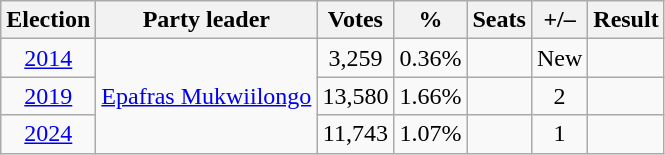<table class="wikitable" style="text-align:center">
<tr>
<th>Election</th>
<th>Party leader</th>
<th>Votes</th>
<th>%</th>
<th>Seats</th>
<th>+/–</th>
<th><strong>Result</strong></th>
</tr>
<tr>
<td><a href='#'>2014</a></td>
<td rowspan="3"><a href='#'>Epafras Mukwiilongo</a></td>
<td>3,259</td>
<td>0.36%</td>
<td></td>
<td>New</td>
<td></td>
</tr>
<tr>
<td><a href='#'>2019</a></td>
<td>13,580</td>
<td>1.66%</td>
<td></td>
<td> 2</td>
<td></td>
</tr>
<tr>
<td><a href='#'>2024</a></td>
<td>11,743</td>
<td>1.07%</td>
<td></td>
<td> 1</td>
<td></td>
</tr>
</table>
